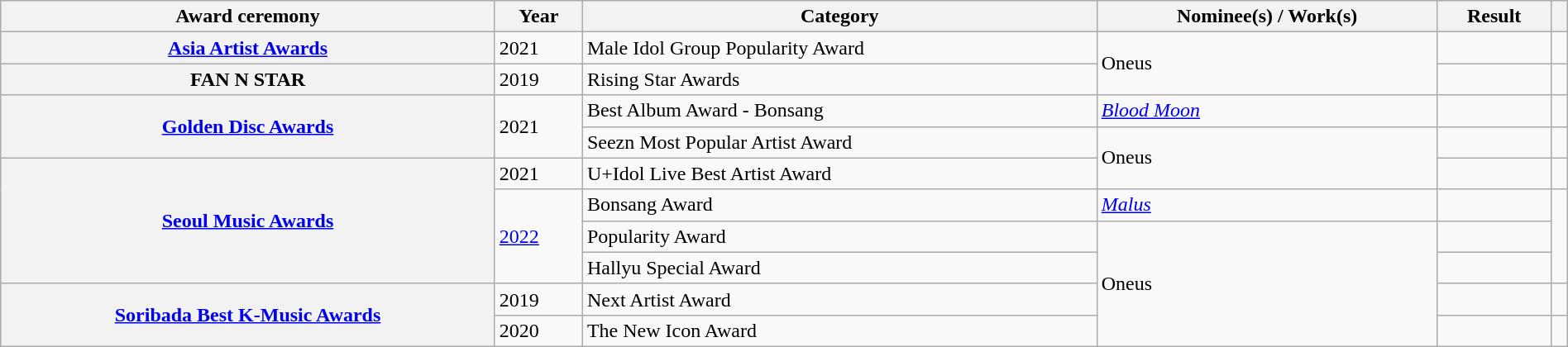<table class="wikitable sortable plainrowheaders" style="width:100%">
<tr>
<th scope="col">Award ceremony</th>
<th scope="col">Year</th>
<th scope="col">Category</th>
<th scope="col">Nominee(s) / Work(s)</th>
<th scope="col">Result</th>
<th scope="col" class="unsortable"></th>
</tr>
<tr>
<th scope="row"><a href='#'>Asia Artist Awards</a></th>
<td>2021</td>
<td>Male Idol Group Popularity Award</td>
<td rowspan="2">Oneus</td>
<td></td>
<td align=center></td>
</tr>
<tr>
<th scope="row">FAN N STAR</th>
<td>2019</td>
<td>Rising Star Awards</td>
<td></td>
<td align=center></td>
</tr>
<tr>
<th scope="row" rowspan="2"><a href='#'>Golden Disc Awards</a></th>
<td rowspan="2">2021</td>
<td>Best Album Award - Bonsang</td>
<td><em><a href='#'>Blood Moon</a></em></td>
<td></td>
<td align=center></td>
</tr>
<tr>
<td>Seezn Most Popular Artist Award</td>
<td rowspan="2">Oneus</td>
<td></td>
<td align=center></td>
</tr>
<tr>
<th scope="row" rowspan="4"><a href='#'>Seoul Music Awards</a></th>
<td>2021</td>
<td>U+Idol Live Best Artist Award</td>
<td></td>
<td align=center></td>
</tr>
<tr>
<td rowspan="3"><a href='#'>2022</a></td>
<td>Bonsang Award</td>
<td><em><a href='#'>Malus</a></em></td>
<td></td>
<td align=center rowspan="3"></td>
</tr>
<tr>
<td>Popularity Award</td>
<td rowspan="5">Oneus</td>
<td></td>
</tr>
<tr>
<td>Hallyu Special Award</td>
<td></td>
</tr>
<tr>
<th scope="row" rowspan="2"><a href='#'>Soribada Best K-Music Awards</a></th>
<td>2019</td>
<td>Next Artist Award</td>
<td></td>
<td align=center></td>
</tr>
<tr>
<td>2020</td>
<td>The New Icon Award</td>
<td></td>
<td align=center></td>
</tr>
</table>
